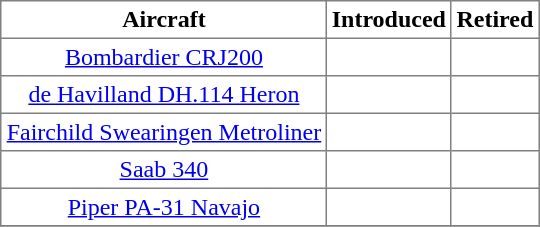<table class="toccolours sortable" border="1" cellpadding="3" style="margin:1em auto; border-collapse:collapse;text-align:center">
<tr>
<th>Aircraft</th>
<th>Introduced</th>
<th>Retired</th>
</tr>
<tr>
<td><a href='#'>Bombardier CRJ200</a></td>
<td></td>
<td></td>
</tr>
<tr>
<td><a href='#'>de Havilland DH.114 Heron</a></td>
<td></td>
<td></td>
</tr>
<tr>
<td><a href='#'>Fairchild Swearingen Metroliner</a></td>
<td></td>
<td></td>
</tr>
<tr>
<td><a href='#'>Saab 340</a></td>
<td></td>
<td></td>
</tr>
<tr>
<td><a href='#'>Piper PA-31 Navajo</a></td>
<td></td>
<td></td>
</tr>
<tr>
</tr>
</table>
